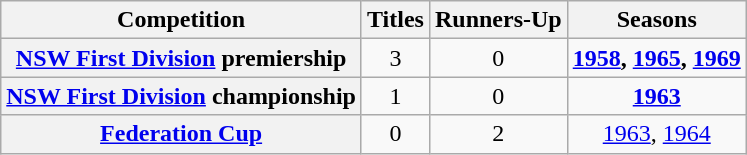<table class="wikitable" style="text-align:center;">
<tr>
<th>Competition</th>
<th>Titles</th>
<th>Runners-Up</th>
<th>Seasons</th>
</tr>
<tr>
<th><a href='#'>NSW First Division</a> premiership</th>
<td>3</td>
<td>0</td>
<td><strong><a href='#'>1958</a>, <a href='#'>1965</a>, <a href='#'>1969</a></strong></td>
</tr>
<tr>
<th><a href='#'>NSW First Division</a> championship</th>
<td>1</td>
<td>0</td>
<td><strong><a href='#'>1963</a></strong></td>
</tr>
<tr>
<th><a href='#'>Federation Cup</a></th>
<td>0</td>
<td>2</td>
<td><a href='#'>1963</a>, <a href='#'>1964</a></td>
</tr>
</table>
